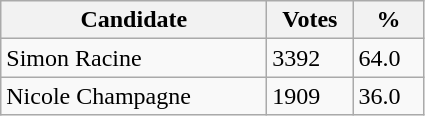<table class="wikitable">
<tr>
<th style="width: 170px">Candidate</th>
<th style="width: 50px">Votes</th>
<th style="width: 40px">%</th>
</tr>
<tr>
<td>Simon Racine</td>
<td>3392</td>
<td>64.0</td>
</tr>
<tr>
<td>Nicole Champagne</td>
<td>1909</td>
<td>36.0</td>
</tr>
</table>
